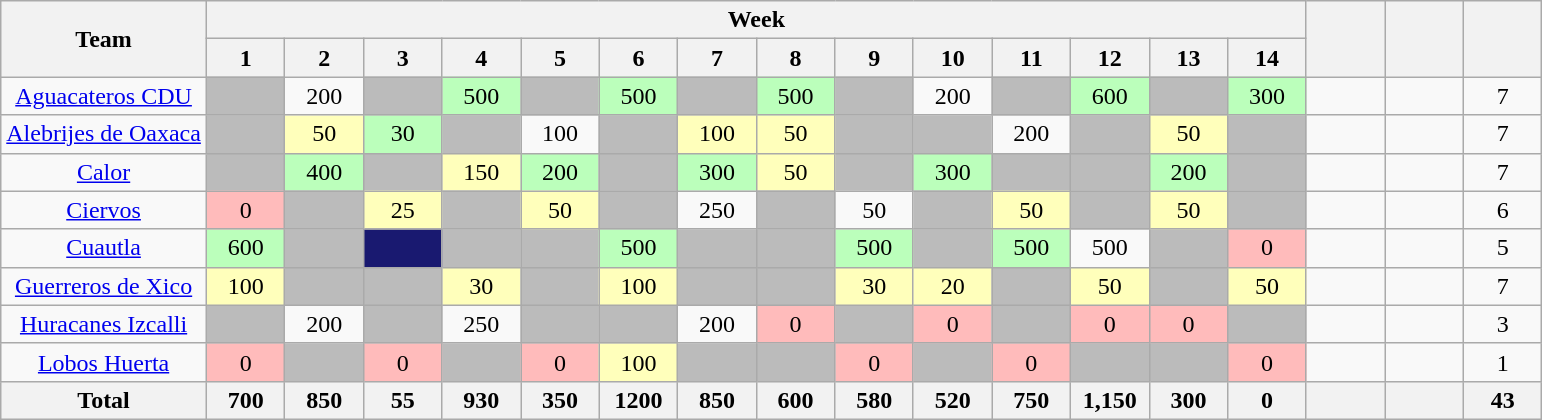<table class="wikitable" style="text-align:center">
<tr>
<th colspan=1 rowspan="2">Team</th>
<th colspan=14>Week</th>
<th colspan=1 rowspan="2" width=45></th>
<th colspan=1 rowspan="2" width=45></th>
<th colspan=1 rowspan="2" width=45></th>
</tr>
<tr>
<th width=45>1</th>
<th width=45>2</th>
<th width=45>3</th>
<th width=45>4</th>
<th width=45>5</th>
<th width=45>6</th>
<th width=45>7</th>
<th width=45>8</th>
<th width=45>9</th>
<th width=45>10</th>
<th width=45>11</th>
<th width=45>12</th>
<th width=45>13</th>
<th width=45>14</th>
</tr>
<tr>
<td><a href='#'>Aguacateros CDU</a></td>
<td bgcolor=#BBBBBB></td>
<td>200</td>
<td bgcolor=#BBBBBB></td>
<td bgcolor=#BBFFBB>500</td>
<td bgcolor=#BBBBBB></td>
<td bgcolor=#BBFFBB>500</td>
<td bgcolor=#BBBBBB></td>
<td bgcolor=#BBFFBB>500</td>
<td bgcolor=#BBBBBB></td>
<td>200</td>
<td bgcolor=#BBBBBB></td>
<td bgcolor=#BBFFBB>600</td>
<td bgcolor=#BBBBBB></td>
<td bgcolor=#BBFFBB>300</td>
<td></td>
<td><strong></strong></td>
<td>7</td>
</tr>
<tr>
<td><a href='#'>Alebrijes de Oaxaca</a></td>
<td bgcolor=#BBBBBB></td>
<td bgcolor=#FFFFBB>50</td>
<td bgcolor=#BBFFBB>30</td>
<td bgcolor=#BBBBBB></td>
<td>100</td>
<td bgcolor=#BBBBBB></td>
<td bgcolor=#FFFFBB>100</td>
<td bgcolor=#FFFFBB>50</td>
<td bgcolor=#BBBBBB></td>
<td bgcolor=#BBBBBB></td>
<td>200</td>
<td bgcolor=#BBBBBB></td>
<td bgcolor=#FFFFBB>50</td>
<td bgcolor=#BBBBBB></td>
<td></td>
<td><strong></strong></td>
<td>7</td>
</tr>
<tr>
<td><a href='#'>Calor</a></td>
<td bgcolor=#BBBBBB></td>
<td bgcolor=#BBFFBB>400</td>
<td bgcolor=#BBBBBB></td>
<td bgcolor=#FFFFBB>150</td>
<td bgcolor=#BBFFBB>200</td>
<td bgcolor=#BBBBBB></td>
<td bgcolor=#BBFFBB>300</td>
<td bgcolor=#FFFFBB>50</td>
<td bgcolor=#BBBBBB></td>
<td bgcolor=#BBFFBB>300</td>
<td bgcolor=#BBBBBB></td>
<td bgcolor=#BBBBBB></td>
<td bgcolor=#BBFFBB>200</td>
<td bgcolor=#BBBBBB></td>
<td></td>
<td><strong></strong></td>
<td>7</td>
</tr>
<tr>
<td><a href='#'>Ciervos</a></td>
<td bgcolor=#FFBBBB>0</td>
<td bgcolor=#BBBBBB></td>
<td bgcolor=#FFFFBB>25</td>
<td bgcolor=#BBBBBB></td>
<td bgcolor=#FFFFBB>50</td>
<td bgcolor=#BBBBBB></td>
<td>250</td>
<td bgcolor=#BBBBBB></td>
<td>50</td>
<td bgcolor=#BBBBBB></td>
<td bgcolor=#FFFFBB>50</td>
<td bgcolor=#BBBBBB></td>
<td bgcolor=#FFFFBB>50</td>
<td bgcolor=#BBBBBB></td>
<td></td>
<td><strong></strong></td>
<td>6</td>
</tr>
<tr>
<td><a href='#'>Cuautla</a></td>
<td bgcolor=#BBFFBB>600</td>
<td bgcolor=#BBBBBB></td>
<td bgcolor=#191970></td>
<td bgcolor=#BBBBBB></td>
<td bgcolor=#BBBBBB></td>
<td bgcolor=#BBFFBB>500</td>
<td bgcolor=#BBBBBB></td>
<td bgcolor=#BBBBBB></td>
<td bgcolor=#BBFFBB>500</td>
<td bgcolor=#BBBBBB></td>
<td bgcolor=#BBFFBB>500</td>
<td>500</td>
<td bgcolor=#BBBBBB></td>
<td bgcolor=#FFBBBB>0</td>
<td></td>
<td><strong> </strong></td>
<td>5</td>
</tr>
<tr>
<td><a href='#'>Guerreros de Xico</a></td>
<td bgcolor=#FFFFBB>100</td>
<td bgcolor=#BBBBBB></td>
<td bgcolor=#BBBBBB></td>
<td bgcolor=#FFFFBB>30</td>
<td bgcolor=#BBBBBB></td>
<td bgcolor=#FFFFBB>100</td>
<td bgcolor=#BBBBBB></td>
<td bgcolor=#BBBBBB></td>
<td bgcolor=#FFFFBB>30</td>
<td bgcolor=#FFFFBB>20</td>
<td bgcolor=#BBBBBB></td>
<td bgcolor=#FFFFBB>50</td>
<td bgcolor=#BBBBBB></td>
<td bgcolor=#FFFFBB>50</td>
<td></td>
<td><strong></strong></td>
<td>7</td>
</tr>
<tr>
<td><a href='#'>Huracanes Izcalli</a></td>
<td bgcolor=#BBBBBB></td>
<td>200</td>
<td bgcolor=#BBBBBB></td>
<td>250</td>
<td bgcolor=#BBBBBB></td>
<td bgcolor=#BBBBBB></td>
<td>200</td>
<td bgcolor=#FFBBBB>0</td>
<td bgcolor=#BBBBBB></td>
<td bgcolor=#FFBBBB>0</td>
<td bgcolor=#BBBBBB></td>
<td bgcolor=#FFBBBB>0</td>
<td bgcolor=#FFBBBB>0</td>
<td bgcolor=#BBBBBB></td>
<td></td>
<td><strong></strong></td>
<td>3</td>
</tr>
<tr>
<td><a href='#'>Lobos Huerta</a></td>
<td bgcolor=#FFBBBB>0</td>
<td bgcolor=#BBBBBB></td>
<td bgcolor=#FFBBBB>0</td>
<td bgcolor=#BBBBBB></td>
<td bgcolor=#FFBBBB>0</td>
<td bgcolor=#FFFFBB>100</td>
<td bgcolor=#BBBBBB></td>
<td bgcolor=#BBBBBB></td>
<td bgcolor=#FFBBBB>0</td>
<td bgcolor=#BBBBBB></td>
<td bgcolor=#FFBBBB>0</td>
<td bgcolor=#BBBBBB></td>
<td bgcolor=#BBBBBB></td>
<td bgcolor=#FFBBBB>0</td>
<td></td>
<td><strong></strong></td>
<td>1</td>
</tr>
<tr>
<th align=center>Total</th>
<th>700</th>
<th>850</th>
<th>55</th>
<th>930</th>
<th>350</th>
<th>1200</th>
<th>850</th>
<th>600</th>
<th>580</th>
<th>520</th>
<th>750</th>
<th>1,150</th>
<th>300</th>
<th>0</th>
<th></th>
<th><strong></strong></th>
<th>43</th>
</tr>
</table>
